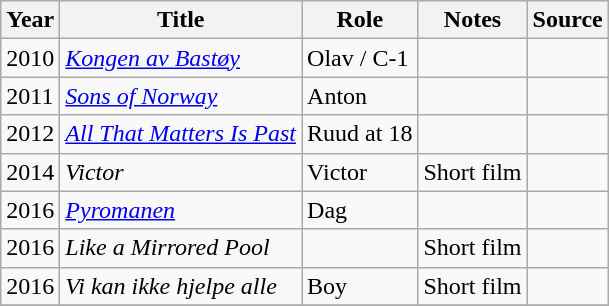<table class="wikitable sortable" >
<tr>
<th>Year</th>
<th>Title</th>
<th>Role</th>
<th class="unsortable">Notes </th>
<th class="unsortable">Source </th>
</tr>
<tr>
<td>2010</td>
<td><em><a href='#'>Kongen av Bastøy</a></em></td>
<td>Olav / C-1</td>
<td></td>
<td></td>
</tr>
<tr>
<td>2011</td>
<td><em><a href='#'>Sons of Norway</a></em></td>
<td>Anton</td>
<td></td>
<td></td>
</tr>
<tr>
<td>2012</td>
<td><em><a href='#'>All That Matters Is Past</a></em></td>
<td>Ruud at 18</td>
<td></td>
<td></td>
</tr>
<tr>
<td>2014</td>
<td><em>Victor</em></td>
<td>Victor</td>
<td>Short film</td>
<td></td>
</tr>
<tr>
<td>2016</td>
<td><em><a href='#'>Pyromanen</a></em></td>
<td>Dag</td>
<td></td>
<td></td>
</tr>
<tr>
<td>2016</td>
<td><em>Like a Mirrored Pool</em></td>
<td></td>
<td>Short film</td>
<td></td>
</tr>
<tr>
<td>2016</td>
<td><em>Vi kan ikke hjelpe alle</em></td>
<td>Boy</td>
<td>Short film</td>
<td></td>
</tr>
<tr>
</tr>
</table>
